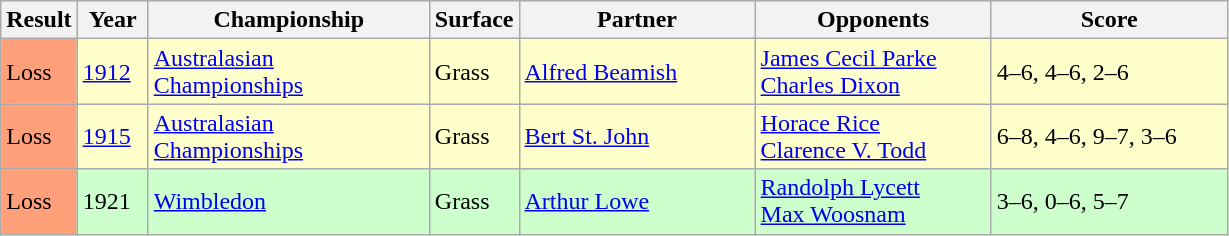<table class="sortable wikitable">
<tr>
<th style="width:40px">Result</th>
<th style="width:40px">Year</th>
<th style="width:180px">Championship</th>
<th style="width:50px">Surface</th>
<th style="width:150px">Partner</th>
<th style="width:150px">Opponents</th>
<th style="width:150px" class="unsortable">Score</th>
</tr>
<tr style="background:#ffc;">
<td style="background:#ffa07a;">Loss</td>
<td><a href='#'>1912</a></td>
<td><a href='#'>Australasian Championships</a></td>
<td>Grass</td>
<td> <a href='#'>Alfred Beamish</a></td>
<td> <a href='#'>James Cecil Parke</a> <br>  <a href='#'>Charles Dixon</a></td>
<td>4–6, 4–6, 2–6</td>
</tr>
<tr style="background:#ffc;">
<td style="background:#ffa07a;">Loss</td>
<td><a href='#'>1915</a></td>
<td><a href='#'>Australasian Championships</a></td>
<td>Grass</td>
<td> <a href='#'>Bert St. John</a></td>
<td> <a href='#'>Horace Rice</a> <br>  <a href='#'>Clarence V. Todd</a></td>
<td>6–8, 4–6, 9–7, 3–6</td>
</tr>
<tr style="background:#cfc;">
<td style="background:#ffa07a;">Loss</td>
<td>1921</td>
<td><a href='#'>Wimbledon</a></td>
<td>Grass</td>
<td> <a href='#'>Arthur Lowe</a></td>
<td> <a href='#'>Randolph Lycett</a> <br>  <a href='#'>Max Woosnam</a></td>
<td>3–6, 0–6, 5–7</td>
</tr>
</table>
